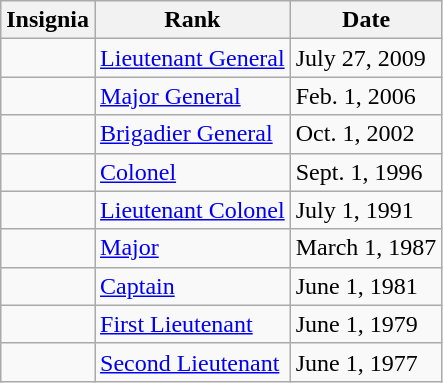<table class="wikitable">
<tr>
<th>Insignia</th>
<th>Rank</th>
<th>Date</th>
</tr>
<tr>
<td></td>
<td><a href='#'>Lieutenant General</a></td>
<td>July 27, 2009</td>
</tr>
<tr>
<td></td>
<td><a href='#'>Major General</a></td>
<td>Feb. 1, 2006</td>
</tr>
<tr>
<td></td>
<td><a href='#'>Brigadier General</a></td>
<td>Oct. 1, 2002</td>
</tr>
<tr>
<td></td>
<td><a href='#'>Colonel</a></td>
<td>Sept. 1, 1996</td>
</tr>
<tr>
<td></td>
<td><a href='#'>Lieutenant Colonel</a></td>
<td>July 1, 1991</td>
</tr>
<tr>
<td></td>
<td><a href='#'>Major</a></td>
<td>March 1, 1987</td>
</tr>
<tr>
<td></td>
<td><a href='#'>Captain</a></td>
<td>June 1, 1981</td>
</tr>
<tr>
<td></td>
<td><a href='#'>First Lieutenant</a></td>
<td>June 1, 1979</td>
</tr>
<tr>
<td></td>
<td><a href='#'>Second Lieutenant</a></td>
<td>June 1, 1977</td>
</tr>
</table>
